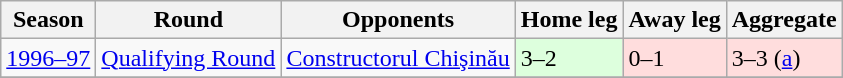<table class="wikitable" style="text-align: left;">
<tr>
<th>Season</th>
<th>Round</th>
<th>Opponents</th>
<th>Home leg</th>
<th>Away leg</th>
<th>Aggregate</th>
</tr>
<tr>
<td><a href='#'>1996–97</a></td>
<td><a href='#'>Qualifying Round</a></td>
<td> <a href='#'>Constructorul Chişinău</a></td>
<td bgcolor="#ddffdd">3–2</td>
<td bgcolor="#ffdddd">0–1</td>
<td bgcolor="#ffdddd">3–3 (<a href='#'>a</a>)</td>
</tr>
<tr>
</tr>
</table>
